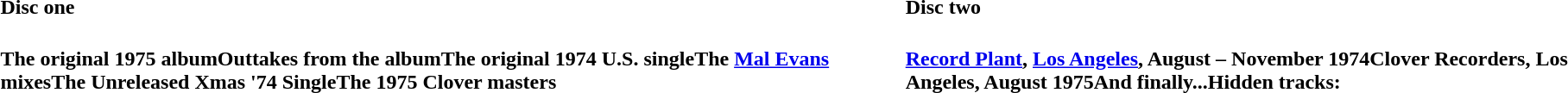<table>
<tr>
<td valign=top><br><h4>Disc one</h4><strong>The original 1975 album</strong><strong>Outtakes from the album</strong><strong>The original 1974 U.S. single</strong><strong>The <a href='#'>Mal Evans</a> mixes</strong><strong>The Unreleased Xmas '74 Single</strong><strong>The 1975 Clover masters</strong></td>
<td valign=bottom><br><h4>Disc two</h4><strong><a href='#'>Record Plant</a>, <a href='#'>Los Angeles</a>, August – November 1974</strong><strong>Clover Recorders, Los Angeles, August 1975</strong><strong>And finally...</strong><strong>Hidden tracks:</strong></td>
</tr>
</table>
